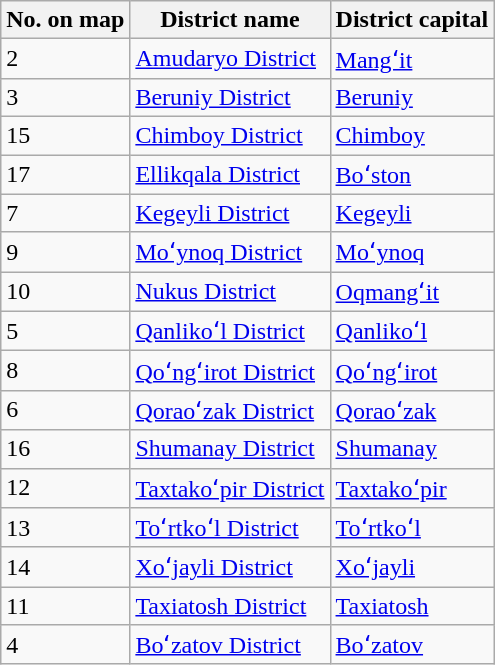<table class="wikitable sortable">
<tr>
<th>No. on map</th>
<th>District name</th>
<th>District capital</th>
</tr>
<tr>
<td>2</td>
<td><a href='#'>Amudaryo District</a></td>
<td><a href='#'>Mangʻit</a></td>
</tr>
<tr>
<td>3</td>
<td><a href='#'>Beruniy District</a></td>
<td><a href='#'>Beruniy</a></td>
</tr>
<tr>
<td>15</td>
<td><a href='#'>Chimboy District</a></td>
<td><a href='#'>Chimboy</a></td>
</tr>
<tr>
<td>17</td>
<td><a href='#'>Ellikqala District</a></td>
<td><a href='#'>Boʻston</a></td>
</tr>
<tr>
<td>7</td>
<td><a href='#'>Kegeyli District</a></td>
<td><a href='#'>Kegeyli</a></td>
</tr>
<tr>
<td>9</td>
<td><a href='#'>Moʻynoq District</a></td>
<td><a href='#'>Moʻynoq</a></td>
</tr>
<tr>
<td>10</td>
<td><a href='#'>Nukus District</a></td>
<td><a href='#'>Oqmangʻit</a></td>
</tr>
<tr>
<td>5</td>
<td><a href='#'>Qanlikoʻl District</a></td>
<td><a href='#'>Qanlikoʻl</a></td>
</tr>
<tr>
<td>8</td>
<td><a href='#'>Qoʻngʻirot District</a></td>
<td><a href='#'>Qoʻngʻirot</a></td>
</tr>
<tr>
<td>6</td>
<td><a href='#'>Qoraoʻzak District</a></td>
<td><a href='#'>Qoraoʻzak</a></td>
</tr>
<tr>
<td>16</td>
<td><a href='#'>Shumanay District</a></td>
<td><a href='#'>Shumanay</a></td>
</tr>
<tr>
<td>12</td>
<td><a href='#'>Taxtakoʻpir District</a></td>
<td><a href='#'>Taxtakoʻpir</a></td>
</tr>
<tr>
<td>13</td>
<td><a href='#'>Toʻrtkoʻl District</a></td>
<td><a href='#'>Toʻrtkoʻl</a></td>
</tr>
<tr>
<td>14</td>
<td><a href='#'>Xoʻjayli District</a></td>
<td><a href='#'>Xoʻjayli</a></td>
</tr>
<tr>
<td>11</td>
<td><a href='#'>Taxiatosh District</a></td>
<td><a href='#'>Taxiatosh</a></td>
</tr>
<tr>
<td>4</td>
<td><a href='#'>Boʻzatov District</a></td>
<td><a href='#'>Boʻzatov</a></td>
</tr>
</table>
